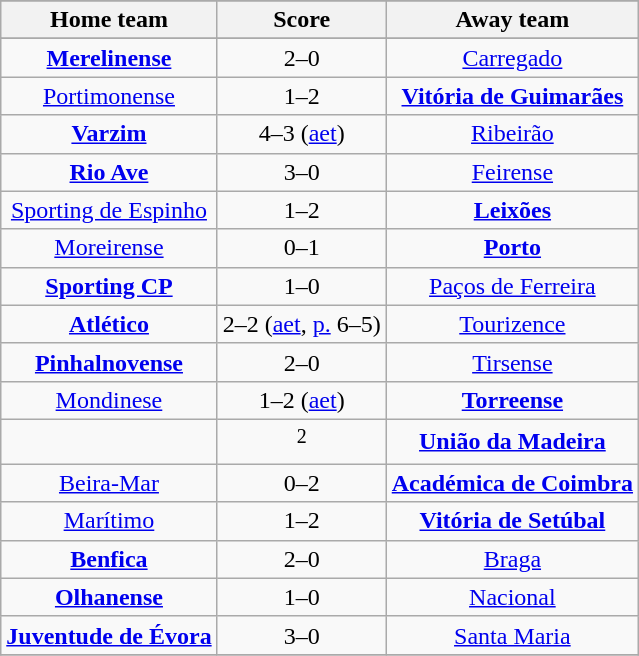<table class="wikitable" style="text-align: center">
<tr>
</tr>
<tr>
<th>Home team</th>
<th>Score</th>
<th>Away team</th>
</tr>
<tr>
</tr>
<tr>
<td><strong><a href='#'>Merelinense</a></strong> </td>
<td>2–0</td>
<td><a href='#'>Carregado</a> </td>
</tr>
<tr>
<td><a href='#'>Portimonense</a> </td>
<td>1–2</td>
<td><strong><a href='#'>Vitória de Guimarães</a></strong> </td>
</tr>
<tr>
<td><strong><a href='#'>Varzim</a></strong> </td>
<td>4–3 (<a href='#'>aet</a>)</td>
<td><a href='#'>Ribeirão</a> </td>
</tr>
<tr>
<td><strong><a href='#'>Rio Ave</a></strong> </td>
<td>3–0</td>
<td><a href='#'>Feirense</a> </td>
</tr>
<tr>
<td><a href='#'>Sporting de Espinho</a> </td>
<td>1–2</td>
<td><strong><a href='#'>Leixões</a></strong> </td>
</tr>
<tr>
<td><a href='#'>Moreirense</a> </td>
<td>0–1</td>
<td><strong><a href='#'>Porto</a></strong> </td>
</tr>
<tr>
<td><strong><a href='#'>Sporting CP</a></strong> </td>
<td>1–0</td>
<td><a href='#'>Paços de Ferreira</a> </td>
</tr>
<tr>
<td><strong><a href='#'>Atlético</a></strong> </td>
<td>2–2 (<a href='#'>aet</a>, <a href='#'>p.</a> 6–5)</td>
<td><a href='#'>Tourizence</a> </td>
</tr>
<tr>
<td><strong><a href='#'>Pinhalnovense</a></strong> </td>
<td>2–0</td>
<td><a href='#'>Tirsense</a> </td>
</tr>
<tr>
<td><a href='#'>Mondinese</a> </td>
<td>1–2 (<a href='#'>aet</a>)</td>
<td><strong><a href='#'>Torreense</a></strong> </td>
</tr>
<tr>
<td></td>
<td><sup>2</sup></td>
<td><strong><a href='#'>União da Madeira</a></strong> </td>
</tr>
<tr>
<td><a href='#'>Beira-Mar</a> </td>
<td>0–2</td>
<td><strong><a href='#'>Académica de Coimbra</a></strong> </td>
</tr>
<tr>
<td><a href='#'>Marítimo</a> </td>
<td>1–2</td>
<td><strong><a href='#'>Vitória de Setúbal</a></strong> </td>
</tr>
<tr>
<td><strong><a href='#'>Benfica</a></strong> </td>
<td>2–0</td>
<td><a href='#'>Braga</a> </td>
</tr>
<tr>
<td><strong><a href='#'>Olhanense</a></strong> </td>
<td>1–0</td>
<td><a href='#'>Nacional</a> </td>
</tr>
<tr>
<td><strong><a href='#'>Juventude de Évora</a></strong> </td>
<td>3–0</td>
<td><a href='#'>Santa Maria</a> </td>
</tr>
<tr>
</tr>
</table>
